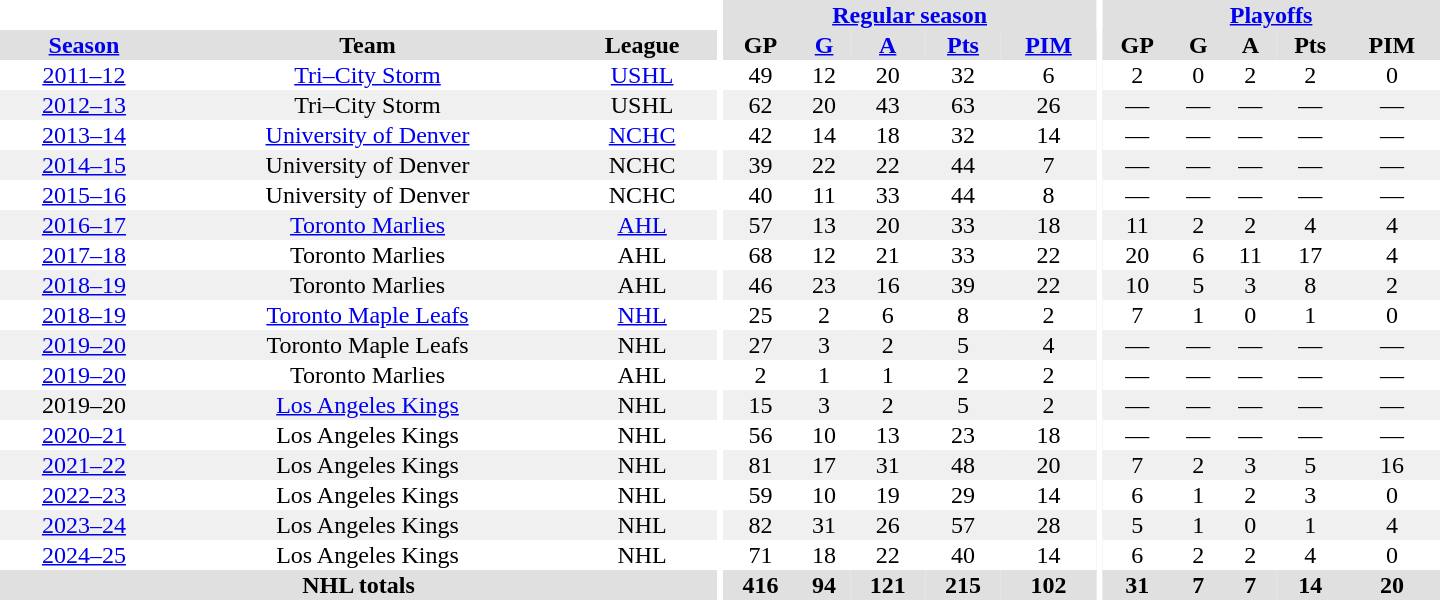<table border="0" cellpadding="1" cellspacing="0" style="text-align:center; width:60em;">
<tr bgcolor="#e0e0e0">
<th colspan="3" bgcolor="#ffffff"></th>
<th rowspan="99" bgcolor="#ffffff"></th>
<th colspan="5"><a href='#'>Regular season</a></th>
<th rowspan="99" bgcolor="#ffffff"></th>
<th colspan="5"><a href='#'>Playoffs</a></th>
</tr>
<tr bgcolor="#e0e0e0">
<th><a href='#'>Season</a></th>
<th>Team</th>
<th>League</th>
<th>GP</th>
<th><a href='#'>G</a></th>
<th><a href='#'>A</a></th>
<th><a href='#'>Pts</a></th>
<th><a href='#'>PIM</a></th>
<th>GP</th>
<th>G</th>
<th>A</th>
<th>Pts</th>
<th>PIM</th>
</tr>
<tr>
<td><a href='#'>2011–12</a></td>
<td><a href='#'>Tri–City Storm</a></td>
<td><a href='#'>USHL</a></td>
<td>49</td>
<td>12</td>
<td>20</td>
<td>32</td>
<td>6</td>
<td>2</td>
<td>0</td>
<td>2</td>
<td>2</td>
<td>0</td>
</tr>
<tr bgcolor="#f0f0f0">
<td><a href='#'>2012–13</a></td>
<td>Tri–City Storm</td>
<td>USHL</td>
<td>62</td>
<td>20</td>
<td>43</td>
<td>63</td>
<td>26</td>
<td>—</td>
<td>—</td>
<td>—</td>
<td>—</td>
<td>—</td>
</tr>
<tr>
<td><a href='#'>2013–14</a></td>
<td><a href='#'>University of Denver</a></td>
<td><a href='#'>NCHC</a></td>
<td>42</td>
<td>14</td>
<td>18</td>
<td>32</td>
<td>14</td>
<td>—</td>
<td>—</td>
<td>—</td>
<td>—</td>
<td>—</td>
</tr>
<tr bgcolor="#f0f0f0">
<td><a href='#'>2014–15</a></td>
<td>University of Denver</td>
<td>NCHC</td>
<td>39</td>
<td>22</td>
<td>22</td>
<td>44</td>
<td>7</td>
<td>—</td>
<td>—</td>
<td>—</td>
<td>—</td>
<td>—</td>
</tr>
<tr>
<td><a href='#'>2015–16</a></td>
<td>University of Denver</td>
<td>NCHC</td>
<td>40</td>
<td>11</td>
<td>33</td>
<td>44</td>
<td>8</td>
<td>—</td>
<td>—</td>
<td>—</td>
<td>—</td>
<td>—</td>
</tr>
<tr bgcolor="#f0f0f0">
<td><a href='#'>2016–17</a></td>
<td><a href='#'>Toronto Marlies</a></td>
<td><a href='#'>AHL</a></td>
<td>57</td>
<td>13</td>
<td>20</td>
<td>33</td>
<td>18</td>
<td>11</td>
<td>2</td>
<td>2</td>
<td>4</td>
<td>4</td>
</tr>
<tr>
<td><a href='#'>2017–18</a></td>
<td>Toronto Marlies</td>
<td>AHL</td>
<td>68</td>
<td>12</td>
<td>21</td>
<td>33</td>
<td>22</td>
<td>20</td>
<td>6</td>
<td>11</td>
<td>17</td>
<td>4</td>
</tr>
<tr bgcolor="#f0f0f0">
<td><a href='#'>2018–19</a></td>
<td>Toronto Marlies</td>
<td>AHL</td>
<td>46</td>
<td>23</td>
<td>16</td>
<td>39</td>
<td>22</td>
<td>10</td>
<td>5</td>
<td>3</td>
<td>8</td>
<td>2</td>
</tr>
<tr>
<td><a href='#'>2018–19</a></td>
<td><a href='#'>Toronto Maple Leafs</a></td>
<td><a href='#'>NHL</a></td>
<td>25</td>
<td>2</td>
<td>6</td>
<td>8</td>
<td>2</td>
<td>7</td>
<td>1</td>
<td>0</td>
<td>1</td>
<td>0</td>
</tr>
<tr bgcolor="#f0f0f0">
<td><a href='#'>2019–20</a></td>
<td>Toronto Maple Leafs</td>
<td>NHL</td>
<td>27</td>
<td>3</td>
<td>2</td>
<td>5</td>
<td>4</td>
<td>—</td>
<td>—</td>
<td>—</td>
<td>—</td>
<td>—</td>
</tr>
<tr>
<td><a href='#'>2019–20</a></td>
<td>Toronto Marlies</td>
<td>AHL</td>
<td>2</td>
<td>1</td>
<td>1</td>
<td>2</td>
<td>2</td>
<td>—</td>
<td>—</td>
<td>—</td>
<td>—</td>
<td>—</td>
</tr>
<tr bgcolor="#f0f0f0">
<td>2019–20</td>
<td><a href='#'>Los Angeles Kings</a></td>
<td>NHL</td>
<td>15</td>
<td>3</td>
<td>2</td>
<td>5</td>
<td>2</td>
<td>—</td>
<td>—</td>
<td>—</td>
<td>—</td>
<td>—</td>
</tr>
<tr>
<td><a href='#'>2020–21</a></td>
<td>Los Angeles Kings</td>
<td>NHL</td>
<td>56</td>
<td>10</td>
<td>13</td>
<td>23</td>
<td>18</td>
<td>—</td>
<td>—</td>
<td>—</td>
<td>—</td>
<td>—</td>
</tr>
<tr bgcolor="#f0f0f0">
<td><a href='#'>2021–22</a></td>
<td>Los Angeles Kings</td>
<td>NHL</td>
<td>81</td>
<td>17</td>
<td>31</td>
<td>48</td>
<td>20</td>
<td>7</td>
<td>2</td>
<td>3</td>
<td>5</td>
<td>16</td>
</tr>
<tr>
<td><a href='#'>2022–23</a></td>
<td>Los Angeles Kings</td>
<td>NHL</td>
<td>59</td>
<td>10</td>
<td>19</td>
<td>29</td>
<td>14</td>
<td>6</td>
<td>1</td>
<td>2</td>
<td>3</td>
<td>0</td>
</tr>
<tr bgcolor="#f0f0f0">
<td><a href='#'>2023–24</a></td>
<td>Los Angeles Kings</td>
<td>NHL</td>
<td>82</td>
<td>31</td>
<td>26</td>
<td>57</td>
<td>28</td>
<td>5</td>
<td>1</td>
<td>0</td>
<td>1</td>
<td>4</td>
</tr>
<tr>
<td><a href='#'>2024–25</a></td>
<td>Los Angeles Kings</td>
<td>NHL</td>
<td>71</td>
<td>18</td>
<td>22</td>
<td>40</td>
<td>14</td>
<td>6</td>
<td>2</td>
<td>2</td>
<td>4</td>
<td>0</td>
</tr>
<tr bgcolor="#e0e0e0">
<th colspan="3">NHL totals</th>
<th>416</th>
<th>94</th>
<th>121</th>
<th>215</th>
<th>102</th>
<th>31</th>
<th>7</th>
<th>7</th>
<th>14</th>
<th>20</th>
</tr>
</table>
